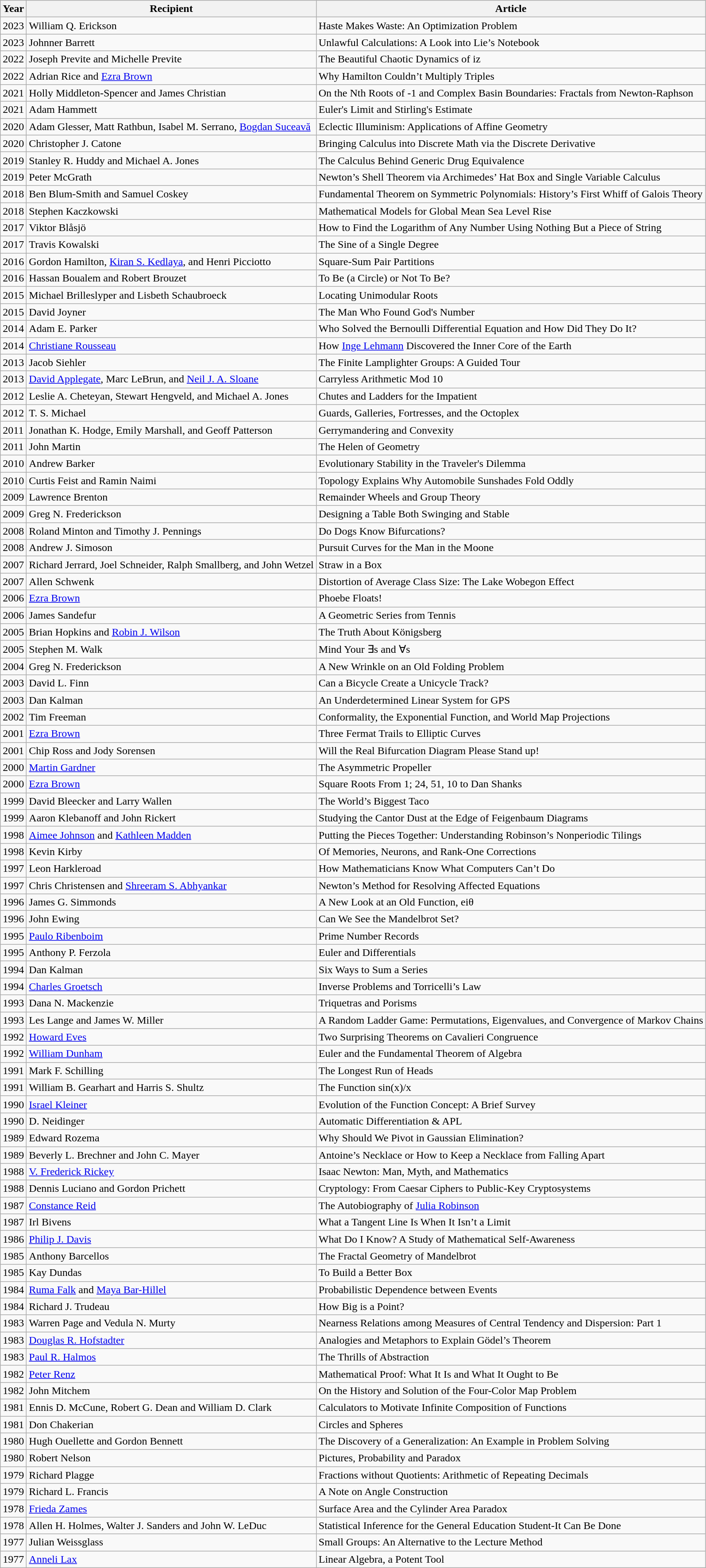<table class="wikitable">
<tr>
<th>Year</th>
<th>Recipient</th>
<th>Article</th>
</tr>
<tr>
<td>2023</td>
<td>William Q. Erickson</td>
<td>Haste Makes Waste: An Optimization Problem</td>
</tr>
<tr>
<td>2023</td>
<td>Johnner Barrett</td>
<td>Unlawful Calculations: A Look into Lie’s Notebook</td>
</tr>
<tr>
<td>2022</td>
<td>Joseph Previte and Michelle Previte</td>
<td>The Beautiful Chaotic Dynamics of iz</td>
</tr>
<tr>
<td>2022</td>
<td>Adrian Rice and <a href='#'>Ezra Brown</a></td>
<td>Why Hamilton Couldn’t Multiply Triples</td>
</tr>
<tr>
<td>2021</td>
<td>Holly Middleton-Spencer and James Christian</td>
<td>On the Nth Roots of -1 and Complex Basin Boundaries: Fractals from Newton-Raphson</td>
</tr>
<tr>
<td>2021</td>
<td>Adam Hammett</td>
<td>Euler's Limit and Stirling's Estimate</td>
</tr>
<tr>
<td>2020</td>
<td>Adam Glesser, Matt Rathbun, Isabel M. Serrano, <a href='#'>Bogdan Suceavă</a></td>
<td>Eclectic Illuminism: Applications of Affine Geometry</td>
</tr>
<tr>
<td>2020</td>
<td>Christopher J. Catone</td>
<td>Bringing Calculus into Discrete Math via the Discrete Derivative</td>
</tr>
<tr>
<td>2019</td>
<td>Stanley R. Huddy and Michael A. Jones</td>
<td>The Calculus Behind Generic Drug Equivalence</td>
</tr>
<tr>
<td>2019</td>
<td>Peter McGrath</td>
<td>Newton’s Shell Theorem via Archimedes’ Hat Box and Single Variable Calculus</td>
</tr>
<tr>
<td>2018</td>
<td>Ben Blum-Smith and Samuel Coskey</td>
<td>Fundamental Theorem on Symmetric Polynomials: History’s First Whiff of Galois Theory</td>
</tr>
<tr>
<td>2018</td>
<td>Stephen Kaczkowski</td>
<td>Mathematical Models for Global Mean Sea Level Rise</td>
</tr>
<tr>
<td>2017</td>
<td>Viktor Blåsjö</td>
<td>How to Find the Logarithm of Any Number Using Nothing But a Piece of String</td>
</tr>
<tr>
<td>2017</td>
<td>Travis Kowalski</td>
<td>The Sine of a Single Degree</td>
</tr>
<tr>
<td>2016</td>
<td>Gordon Hamilton, <a href='#'>Kiran S. Kedlaya</a>, and Henri Picciotto</td>
<td>Square-Sum Pair Partitions</td>
</tr>
<tr>
<td>2016</td>
<td>Hassan Boualem and Robert Brouzet</td>
<td>To Be (a Circle) or Not To Be?</td>
</tr>
<tr>
<td>2015</td>
<td>Michael Brilleslyper and Lisbeth Schaubroeck</td>
<td>Locating Unimodular Roots</td>
</tr>
<tr>
<td>2015</td>
<td>David Joyner</td>
<td>The Man Who Found God's Number</td>
</tr>
<tr>
<td>2014</td>
<td>Adam E. Parker</td>
<td>Who Solved the Bernoulli Differential Equation and How Did They Do It?</td>
</tr>
<tr>
<td>2014</td>
<td><a href='#'>Christiane Rousseau</a></td>
<td>How <a href='#'>Inge Lehmann</a> Discovered the Inner Core of the Earth</td>
</tr>
<tr>
<td>2013</td>
<td>Jacob Siehler</td>
<td>The Finite Lamplighter Groups: A Guided Tour</td>
</tr>
<tr>
<td>2013</td>
<td><a href='#'>David Applegate</a>, Marc LeBrun, and <a href='#'>Neil J. A. Sloane</a></td>
<td>Carryless Arithmetic Mod 10</td>
</tr>
<tr>
<td>2012</td>
<td>Leslie A. Cheteyan, Stewart Hengveld, and Michael A. Jones</td>
<td>Chutes and Ladders for the Impatient</td>
</tr>
<tr>
<td>2012</td>
<td>T. S. Michael</td>
<td>Guards, Galleries, Fortresses, and the Octoplex</td>
</tr>
<tr>
<td>2011</td>
<td>Jonathan K. Hodge, Emily Marshall, and Geoff Patterson</td>
<td>Gerrymandering and Convexity</td>
</tr>
<tr>
<td>2011</td>
<td>John Martin</td>
<td>The Helen of Geometry</td>
</tr>
<tr>
<td>2010</td>
<td>Andrew Barker</td>
<td>Evolutionary Stability in the Traveler's Dilemma</td>
</tr>
<tr>
<td>2010</td>
<td>Curtis Feist and Ramin Naimi</td>
<td>Topology Explains Why Automobile Sunshades Fold Oddly</td>
</tr>
<tr>
<td>2009</td>
<td>Lawrence Brenton</td>
<td>Remainder Wheels and Group Theory</td>
</tr>
<tr>
<td>2009</td>
<td>Greg N. Frederickson</td>
<td>Designing a Table Both Swinging and Stable</td>
</tr>
<tr>
<td>2008</td>
<td>Roland Minton and Timothy J. Pennings</td>
<td>Do Dogs Know Bifurcations?</td>
</tr>
<tr>
<td>2008</td>
<td>Andrew J. Simoson</td>
<td>Pursuit Curves for the Man in the Moone</td>
</tr>
<tr>
<td>2007</td>
<td>Richard Jerrard, Joel Schneider, Ralph Smallberg, and John Wetzel</td>
<td>Straw in a Box</td>
</tr>
<tr>
<td>2007</td>
<td>Allen Schwenk</td>
<td>Distortion of Average Class Size: The Lake Wobegon Effect</td>
</tr>
<tr>
<td>2006</td>
<td><a href='#'>Ezra Brown</a></td>
<td>Phoebe Floats!</td>
</tr>
<tr>
<td>2006</td>
<td>James Sandefur</td>
<td>A Geometric Series from Tennis</td>
</tr>
<tr>
<td>2005</td>
<td>Brian Hopkins and <a href='#'>Robin J. Wilson</a></td>
<td>The Truth About Königsberg</td>
</tr>
<tr>
<td>2005</td>
<td>Stephen M. Walk</td>
<td>Mind Your ∃s and ∀s</td>
</tr>
<tr>
<td>2004</td>
<td>Greg N. Frederickson</td>
<td>A New Wrinkle on an Old Folding Problem</td>
</tr>
<tr>
<td>2003</td>
<td>David L. Finn</td>
<td>Can a Bicycle Create a Unicycle Track?</td>
</tr>
<tr>
<td>2003</td>
<td>Dan Kalman</td>
<td>An Underdetermined Linear System for GPS</td>
</tr>
<tr>
<td>2002</td>
<td>Tim Freeman</td>
<td>Conformality, the Exponential Function, and World Map Projections</td>
</tr>
<tr>
<td>2001</td>
<td><a href='#'>Ezra Brown</a></td>
<td>Three Fermat Trails to Elliptic Curves</td>
</tr>
<tr>
<td>2001</td>
<td>Chip Ross  and Jody Sorensen</td>
<td>Will the Real Bifurcation Diagram Please Stand up!</td>
</tr>
<tr>
<td>2000</td>
<td><a href='#'>Martin Gardner</a></td>
<td>The Asymmetric Propeller</td>
</tr>
<tr>
<td>2000</td>
<td><a href='#'>Ezra Brown</a></td>
<td>Square Roots From 1; 24, 51, 10 to Dan Shanks</td>
</tr>
<tr>
<td>1999</td>
<td>David Bleecker and Larry Wallen</td>
<td>The World’s Biggest Taco</td>
</tr>
<tr>
<td>1999</td>
<td>Aaron Klebanoff and John Rickert</td>
<td>Studying the Cantor Dust at the Edge of Feigenbaum Diagrams</td>
</tr>
<tr>
<td>1998</td>
<td><a href='#'>Aimee Johnson</a> and <a href='#'>Kathleen Madden</a></td>
<td>Putting the Pieces Together: Understanding Robinson’s Nonperiodic Tilings</td>
</tr>
<tr>
<td>1998</td>
<td>Kevin Kirby</td>
<td>Of Memories, Neurons, and Rank-One Corrections</td>
</tr>
<tr>
<td>1997</td>
<td>Leon Harkleroad</td>
<td>How Mathematicians Know What Computers Can’t Do</td>
</tr>
<tr>
<td>1997</td>
<td>Chris Christensen and <a href='#'>Shreeram S. Abhyankar</a></td>
<td>Newton’s Method for Resolving Affected Equations</td>
</tr>
<tr>
<td>1996</td>
<td>James G. Simmonds</td>
<td>A New Look at an Old Function, eiθ</td>
</tr>
<tr>
<td>1996</td>
<td>John Ewing</td>
<td>Can We See the Mandelbrot Set?</td>
</tr>
<tr>
<td>1995</td>
<td><a href='#'>Paulo Ribenboim</a></td>
<td>Prime Number Records</td>
</tr>
<tr>
<td>1995</td>
<td>Anthony P. Ferzola</td>
<td>Euler and Differentials</td>
</tr>
<tr>
<td>1994</td>
<td>Dan Kalman</td>
<td>Six Ways to Sum a Series</td>
</tr>
<tr>
<td>1994</td>
<td><a href='#'>Charles Groetsch</a></td>
<td>Inverse Problems and Torricelli’s Law</td>
</tr>
<tr>
<td>1993</td>
<td>Dana N. Mackenzie</td>
<td>Triquetras and Porisms</td>
</tr>
<tr>
<td>1993</td>
<td>Les Lange and James W. Miller</td>
<td>A Random Ladder Game: Permutations, Eigenvalues, and Convergence of Markov Chains</td>
</tr>
<tr>
<td>1992</td>
<td><a href='#'>Howard Eves</a></td>
<td>Two Surprising Theorems on Cavalieri Congruence</td>
</tr>
<tr>
<td>1992</td>
<td><a href='#'>William Dunham</a></td>
<td>Euler and the Fundamental Theorem of Algebra</td>
</tr>
<tr>
<td>1991</td>
<td>Mark F. Schilling</td>
<td>The Longest Run of Heads</td>
</tr>
<tr>
<td>1991</td>
<td>William B. Gearhart and Harris S. Shultz</td>
<td>The Function sin(x)/x</td>
</tr>
<tr>
<td>1990</td>
<td><a href='#'>Israel Kleiner</a></td>
<td>Evolution of the Function Concept: A Brief Survey</td>
</tr>
<tr>
<td>1990</td>
<td>D. Neidinger</td>
<td>Automatic Differentiation & APL</td>
</tr>
<tr>
<td>1989</td>
<td>Edward Rozema</td>
<td>Why Should We Pivot in Gaussian Elimination?</td>
</tr>
<tr>
<td>1989</td>
<td>Beverly L. Brechner and John C. Mayer</td>
<td>Antoine’s Necklace or How to Keep a Necklace from Falling Apart</td>
</tr>
<tr>
<td>1988</td>
<td><a href='#'>V. Frederick Rickey</a></td>
<td>Isaac Newton: Man, Myth, and Mathematics</td>
</tr>
<tr>
<td>1988</td>
<td>Dennis Luciano and Gordon Prichett</td>
<td>Cryptology: From Caesar Ciphers to Public-Key Cryptosystems</td>
</tr>
<tr>
<td>1987</td>
<td><a href='#'>Constance Reid</a></td>
<td>The Autobiography of <a href='#'>Julia Robinson</a></td>
</tr>
<tr>
<td>1987</td>
<td>Irl Bivens</td>
<td>What a Tangent Line Is When It Isn’t a Limit</td>
</tr>
<tr>
<td>1986</td>
<td><a href='#'>Philip J. Davis</a></td>
<td>What Do I Know? A Study of Mathematical Self-Awareness</td>
</tr>
<tr>
<td>1985</td>
<td>Anthony Barcellos</td>
<td>The Fractal Geometry of Mandelbrot</td>
</tr>
<tr>
<td>1985</td>
<td>Kay Dundas</td>
<td>To Build a Better Box</td>
</tr>
<tr>
<td>1984</td>
<td><a href='#'>Ruma Falk</a> and <a href='#'>Maya Bar-Hillel</a></td>
<td>Probabilistic Dependence between Events</td>
</tr>
<tr>
<td>1984</td>
<td>Richard J. Trudeau</td>
<td>How Big is a Point?</td>
</tr>
<tr>
<td>1983</td>
<td>Warren Page and Vedula N. Murty</td>
<td>Nearness Relations among Measures of Central Tendency and Dispersion: Part 1</td>
</tr>
<tr>
<td>1983</td>
<td><a href='#'>Douglas R. Hofstadter</a></td>
<td>Analogies and Metaphors to Explain Gödel’s Theorem</td>
</tr>
<tr>
<td>1983</td>
<td><a href='#'>Paul R. Halmos</a></td>
<td>The Thrills of Abstraction</td>
</tr>
<tr>
<td>1982</td>
<td><a href='#'>Peter Renz</a></td>
<td>Mathematical Proof: What It Is and What It Ought to Be</td>
</tr>
<tr>
<td>1982</td>
<td>John Mitchem</td>
<td>On the History and Solution of the Four-Color Map Problem</td>
</tr>
<tr>
<td>1981</td>
<td>Ennis D. McCune, Robert G. Dean and William D. Clark</td>
<td>Calculators to Motivate Infinite Composition of Functions</td>
</tr>
<tr>
<td>1981</td>
<td>Don Chakerian</td>
<td>Circles and Spheres</td>
</tr>
<tr>
<td>1980</td>
<td>Hugh Ouellette and Gordon Bennett</td>
<td>The Discovery of a Generalization: An Example in Problem Solving</td>
</tr>
<tr>
<td>1980</td>
<td>Robert Nelson</td>
<td>Pictures, Probability and Paradox</td>
</tr>
<tr>
<td>1979</td>
<td>Richard Plagge</td>
<td>Fractions without Quotients: Arithmetic of Repeating Decimals</td>
</tr>
<tr>
<td>1979</td>
<td>Richard L. Francis</td>
<td>A Note on Angle Construction</td>
</tr>
<tr>
<td>1978</td>
<td><a href='#'>Frieda Zames</a></td>
<td>Surface Area and the Cylinder Area Paradox</td>
</tr>
<tr>
<td>1978</td>
<td>Allen H. Holmes, Walter J. Sanders and John W. LeDuc</td>
<td>Statistical Inference for the General Education Student-It Can Be Done</td>
</tr>
<tr>
<td>1977</td>
<td>Julian Weissglass</td>
<td>Small Groups: An Alternative to the Lecture Method</td>
</tr>
<tr>
<td>1977</td>
<td><a href='#'>Anneli Lax</a></td>
<td>Linear Algebra, a Potent Tool</td>
</tr>
</table>
